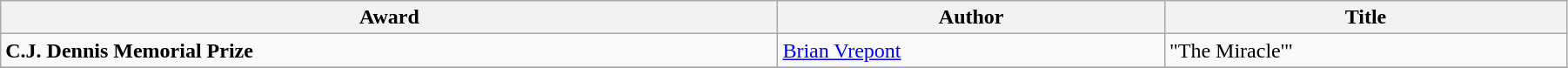<table class="wikitable" width=95%>
<tr>
<th>Award</th>
<th>Author</th>
<th>Title</th>
</tr>
<tr>
<td><strong>C.J. Dennis Memorial Prize</strong></td>
<td><a href='#'>Brian Vrepont</a></td>
<td>"The Miracle'"</td>
</tr>
<tr>
</tr>
</table>
